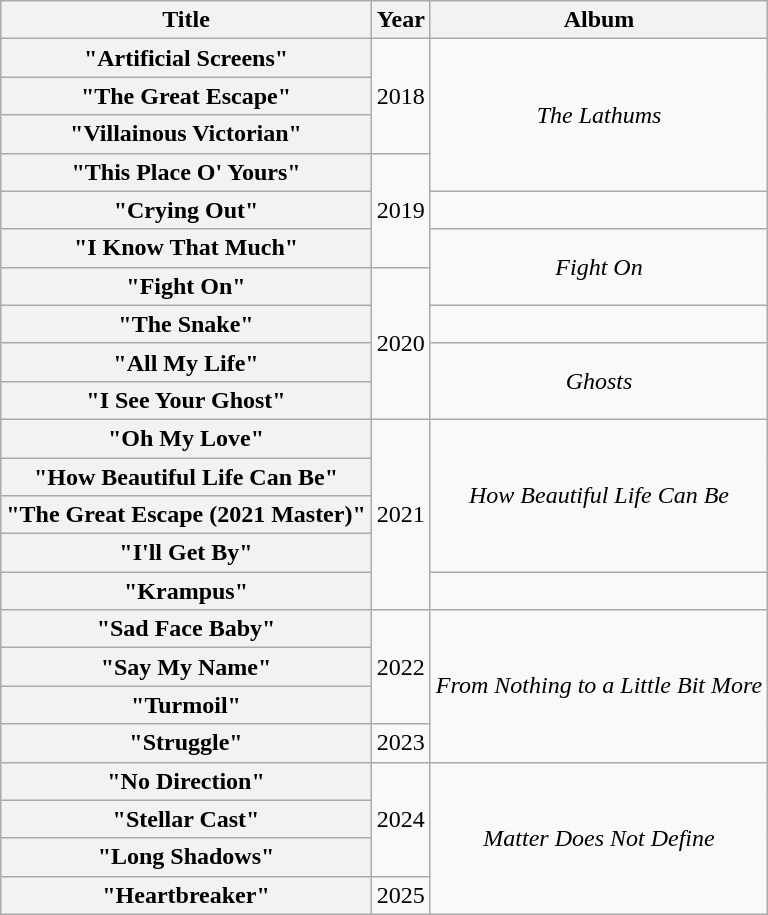<table class="wikitable plainrowheaders" style="text-align:center;" border="1">
<tr>
<th scope="col">Title</th>
<th scope="col">Year</th>
<th scope="col">Album</th>
</tr>
<tr>
<th scope="row">"Artificial Screens"</th>
<td rowspan="3">2018</td>
<td rowspan="4"><em>The Lathums</em></td>
</tr>
<tr>
<th scope="row">"The Great Escape"</th>
</tr>
<tr>
<th scope="row">"Villainous Victorian"</th>
</tr>
<tr>
<th scope="row">"This Place O' Yours"</th>
<td rowspan="3">2019</td>
</tr>
<tr>
<th scope="row">"Crying Out"</th>
<td></td>
</tr>
<tr>
<th scope="row">"I Know That Much"</th>
<td rowspan="2"><em>Fight On</em></td>
</tr>
<tr>
<th scope="row">"Fight On"</th>
<td rowspan="4">2020</td>
</tr>
<tr>
<th scope="row">"The Snake"</th>
<td></td>
</tr>
<tr>
<th scope="row">"All My Life"</th>
<td rowspan="2"><em>Ghosts</em></td>
</tr>
<tr>
<th scope="row">"I See Your Ghost"</th>
</tr>
<tr>
<th scope="row">"Oh My Love"</th>
<td rowspan="5">2021</td>
<td rowspan="4"><em>How Beautiful Life Can Be</em></td>
</tr>
<tr>
<th scope="row">"How Beautiful Life Can Be"</th>
</tr>
<tr>
<th scope="row">"The Great Escape (2021 Master)"</th>
</tr>
<tr>
<th scope="row">"I'll Get By"</th>
</tr>
<tr>
<th scope="row">"Krampus"</th>
<td></td>
</tr>
<tr>
<th scope="row">"Sad Face Baby"</th>
<td rowspan="3">2022</td>
<td rowspan="4"><em>From Nothing to a Little Bit More</em></td>
</tr>
<tr>
<th scope="row">"Say My Name"</th>
</tr>
<tr>
<th scope="row">"Turmoil"</th>
</tr>
<tr>
<th scope="row">"Struggle"</th>
<td rowspan="1">2023</td>
</tr>
<tr>
<th scope="row">"No Direction"</th>
<td rowspan="3">2024</td>
<td rowspan="4"><em>Matter Does Not Define</em></td>
</tr>
<tr>
<th scope="row">"Stellar Cast"</th>
</tr>
<tr>
<th scope="row">"Long Shadows"</th>
</tr>
<tr>
<th scope="row">"Heartbreaker"</th>
<td rowspan="1">2025</td>
</tr>
</table>
